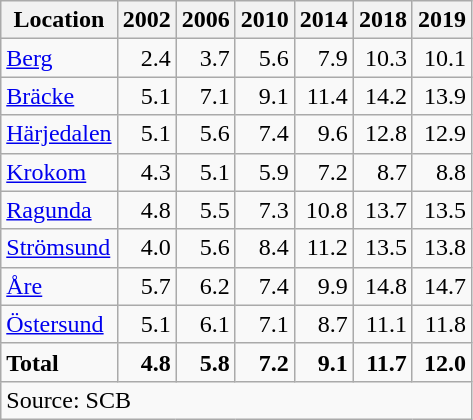<table class="wikitable sortable" style=text-align:right>
<tr>
<th>Location</th>
<th>2002</th>
<th>2006</th>
<th>2010</th>
<th>2014</th>
<th>2018</th>
<th>2019</th>
</tr>
<tr>
<td align=left><a href='#'>Berg</a></td>
<td>2.4</td>
<td>3.7</td>
<td>5.6</td>
<td>7.9</td>
<td>10.3</td>
<td>10.1</td>
</tr>
<tr>
<td align=left><a href='#'>Bräcke</a></td>
<td>5.1</td>
<td>7.1</td>
<td>9.1</td>
<td>11.4</td>
<td>14.2</td>
<td>13.9</td>
</tr>
<tr>
<td align=left><a href='#'>Härjedalen</a></td>
<td>5.1</td>
<td>5.6</td>
<td>7.4</td>
<td>9.6</td>
<td>12.8</td>
<td>12.9</td>
</tr>
<tr>
<td align=left><a href='#'>Krokom</a></td>
<td>4.3</td>
<td>5.1</td>
<td>5.9</td>
<td>7.2</td>
<td>8.7</td>
<td>8.8</td>
</tr>
<tr>
<td align=left><a href='#'>Ragunda</a></td>
<td>4.8</td>
<td>5.5</td>
<td>7.3</td>
<td>10.8</td>
<td>13.7</td>
<td>13.5</td>
</tr>
<tr>
<td align=left><a href='#'>Strömsund</a></td>
<td>4.0</td>
<td>5.6</td>
<td>8.4</td>
<td>11.2</td>
<td>13.5</td>
<td>13.8</td>
</tr>
<tr>
<td align=left><a href='#'>Åre</a></td>
<td>5.7</td>
<td>6.2</td>
<td>7.4</td>
<td>9.9</td>
<td>14.8</td>
<td>14.7</td>
</tr>
<tr>
<td align=left><a href='#'>Östersund</a></td>
<td>5.1</td>
<td>6.1</td>
<td>7.1</td>
<td>8.7</td>
<td>11.1</td>
<td>11.8</td>
</tr>
<tr>
<td align=left><strong>Total</strong></td>
<td><strong>4.8</strong></td>
<td><strong>5.8</strong></td>
<td><strong>7.2</strong></td>
<td><strong>9.1</strong></td>
<td><strong>11.7</strong></td>
<td><strong>12.0</strong></td>
</tr>
<tr>
<td align=left colspan=7>Source: SCB </td>
</tr>
</table>
